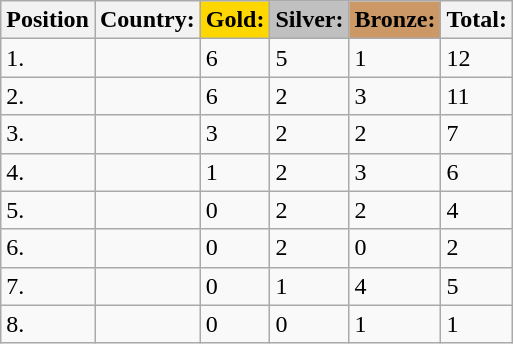<table class="wikitable">
<tr>
<th>Position</th>
<th>Country:</th>
<th style="background: gold">Gold:</th>
<th style="background: silver">Silver:</th>
<th style="background: #CC9966">Bronze:</th>
<th>Total:</th>
</tr>
<tr>
<td>1.</td>
<td></td>
<td>6</td>
<td>5</td>
<td>1</td>
<td>12</td>
</tr>
<tr>
<td>2.</td>
<td></td>
<td>6</td>
<td>2</td>
<td>3</td>
<td>11</td>
</tr>
<tr>
<td>3.</td>
<td></td>
<td>3</td>
<td>2</td>
<td>2</td>
<td>7</td>
</tr>
<tr>
<td>4.</td>
<td></td>
<td>1</td>
<td>2</td>
<td>3</td>
<td>6</td>
</tr>
<tr>
<td>5.</td>
<td></td>
<td>0</td>
<td>2</td>
<td>2</td>
<td>4</td>
</tr>
<tr>
<td>6.</td>
<td></td>
<td>0</td>
<td>2</td>
<td>0</td>
<td>2</td>
</tr>
<tr>
<td>7.</td>
<td></td>
<td>0</td>
<td>1</td>
<td>4</td>
<td>5</td>
</tr>
<tr>
<td>8.</td>
<td></td>
<td>0</td>
<td>0</td>
<td>1</td>
<td>1</td>
</tr>
</table>
